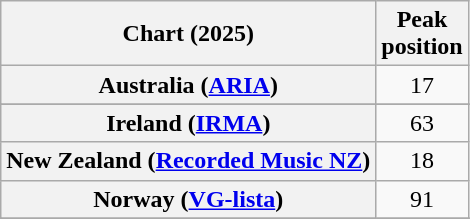<table class="wikitable sortable plainrowheaders" style="text-align:center">
<tr>
<th scope="col">Chart (2025)</th>
<th scope="col">Peak<br>position</th>
</tr>
<tr>
<th scope="row">Australia (<a href='#'>ARIA</a>)</th>
<td>17</td>
</tr>
<tr>
</tr>
<tr>
</tr>
<tr>
<th scope="row">Ireland (<a href='#'>IRMA</a>)</th>
<td>63</td>
</tr>
<tr>
<th scope="row">New Zealand (<a href='#'>Recorded Music NZ</a>)</th>
<td>18</td>
</tr>
<tr>
<th scope="row">Norway (<a href='#'>VG-lista</a>)</th>
<td>91</td>
</tr>
<tr>
</tr>
<tr>
</tr>
<tr>
</tr>
</table>
